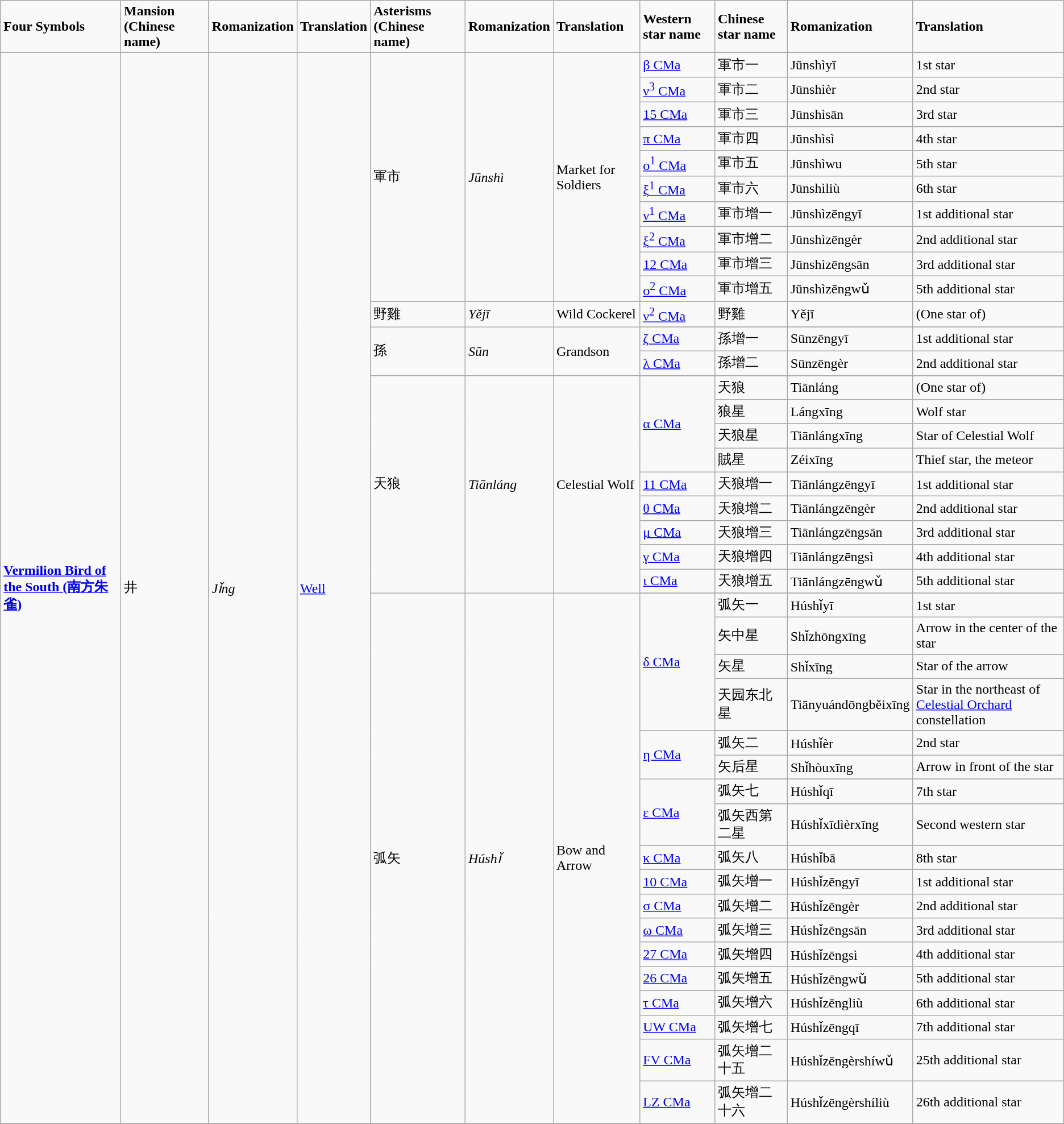<table class="wikitable">
<tr>
<td><strong>Four Symbols</strong></td>
<td><strong>Mansion (Chinese name)</strong></td>
<td><strong>Romanization</strong></td>
<td><strong>Translation</strong></td>
<td><strong>Asterisms (Chinese name)</strong></td>
<td><strong>Romanization</strong></td>
<td><strong>Translation</strong></td>
<td><strong>Western star name</strong></td>
<td><strong>Chinese star name</strong></td>
<td><strong>Romanization</strong></td>
<td><strong>Translation</strong></td>
</tr>
<tr>
<td rowspan="48"><strong><a href='#'>Vermilion Bird of the South (南方朱雀)</a></strong></td>
<td rowspan="48">井</td>
<td rowspan="48"><em>Jǐng</em></td>
<td rowspan="48"><a href='#'>Well</a></td>
<td rowspan="11">軍市</td>
<td rowspan="11"><em>Jūnshì</em></td>
<td rowspan="11">Market for Soldiers</td>
</tr>
<tr>
<td><a href='#'>β CMa</a></td>
<td>軍市一</td>
<td>Jūnshìyī</td>
<td>1st star</td>
</tr>
<tr>
<td><a href='#'>ν<sup>3</sup> CMa</a></td>
<td>軍市二</td>
<td>Jūnshìèr</td>
<td>2nd star</td>
</tr>
<tr>
<td><a href='#'>15 CMa</a></td>
<td>軍市三</td>
<td>Jūnshìsān</td>
<td>3rd star</td>
</tr>
<tr>
<td><a href='#'>π CMa</a></td>
<td>軍市四</td>
<td>Jūnshìsì</td>
<td>4th star</td>
</tr>
<tr>
<td><a href='#'>ο<sup>1</sup> CMa</a></td>
<td>軍市五</td>
<td>Jūnshìwu</td>
<td>5th star</td>
</tr>
<tr>
<td><a href='#'>ξ<sup>1</sup> CMa</a></td>
<td>軍市六</td>
<td>Jūnshìliù</td>
<td>6th star</td>
</tr>
<tr>
<td><a href='#'>ν<sup>1</sup> CMa</a></td>
<td>軍市增一</td>
<td>Jūnshìzēngyī</td>
<td>1st additional star</td>
</tr>
<tr>
<td><a href='#'>ξ<sup>2</sup> CMa</a></td>
<td>軍市增二</td>
<td>Jūnshìzēngèr</td>
<td>2nd additional star</td>
</tr>
<tr>
<td><a href='#'>12 CMa</a></td>
<td>軍市增三</td>
<td>Jūnshìzēngsān</td>
<td>3rd additional star</td>
</tr>
<tr>
<td><a href='#'>ο<sup>2</sup> CMa</a></td>
<td>軍市增五</td>
<td>Jūnshìzēngwǔ</td>
<td>5th additional star</td>
</tr>
<tr>
<td>野雞</td>
<td><em>Yějī</em></td>
<td>Wild Cockerel</td>
<td><a href='#'>ν<sup>2</sup> CMa</a></td>
<td>野雞</td>
<td>Yějī</td>
<td>(One star of)</td>
</tr>
<tr>
<td rowspan="3">孫</td>
<td rowspan="3"><em>Sūn</em></td>
<td rowspan="3">Grandson</td>
</tr>
<tr>
<td><a href='#'>ζ CMa</a></td>
<td>孫增一</td>
<td>Sūnzēngyī</td>
<td>1st additional star</td>
</tr>
<tr>
<td><a href='#'>λ CMa</a></td>
<td>孫增二</td>
<td>Sūnzēngèr</td>
<td>2nd additional star</td>
</tr>
<tr>
<td rowspan="11">天狼</td>
<td rowspan="11"><em>Tiānláng</em></td>
<td rowspan="11">Celestial Wolf</td>
</tr>
<tr>
<td rowspan="5"><a href='#'>α CMa</a></td>
</tr>
<tr>
<td>天狼</td>
<td>Tiānláng</td>
<td>(One star of)</td>
</tr>
<tr>
<td>狼星</td>
<td>Lángxīng</td>
<td>Wolf star</td>
</tr>
<tr>
<td>天狼星</td>
<td>Tiānlángxīng</td>
<td>Star of Celestial Wolf</td>
</tr>
<tr>
<td>賊星</td>
<td>Zéixīng</td>
<td>Thief star, the meteor</td>
</tr>
<tr>
<td><a href='#'>11 CMa</a></td>
<td>天狼增一</td>
<td>Tiānlángzēngyī</td>
<td>1st additional star</td>
</tr>
<tr>
<td><a href='#'>θ CMa</a></td>
<td>天狼增二</td>
<td>Tiānlángzēngèr</td>
<td>2nd additional star</td>
</tr>
<tr>
<td><a href='#'>μ CMa</a></td>
<td>天狼增三</td>
<td>Tiānlángzēngsān</td>
<td>3rd additional star</td>
</tr>
<tr>
<td><a href='#'>γ CMa</a></td>
<td>天狼增四</td>
<td>Tiānlángzēngsì</td>
<td>4th additional star</td>
</tr>
<tr>
<td><a href='#'>ι CMa</a></td>
<td>天狼增五</td>
<td>Tiānlángzēngwǔ</td>
<td>5th additional star</td>
</tr>
<tr>
<td rowspan="22">弧矢</td>
<td rowspan="22"><em>Húshǐ</em></td>
<td rowspan="22">Bow and Arrow</td>
</tr>
<tr>
<td rowspan="5"><a href='#'>δ CMa</a></td>
</tr>
<tr>
<td>弧矢一</td>
<td>Húshǐyī</td>
<td>1st star</td>
</tr>
<tr>
<td>矢中星</td>
<td>Shǐzhōngxīng</td>
<td>Arrow in the center of the star</td>
</tr>
<tr>
<td>矢星</td>
<td>Shǐxīng</td>
<td>Star of the arrow</td>
</tr>
<tr>
<td>天园东北星</td>
<td>Tiānyuándōngběixīng</td>
<td>Star in the northeast of <a href='#'>Celestial Orchard</a> constellation</td>
</tr>
<tr>
<td rowspan="3"><a href='#'>η CMa</a></td>
</tr>
<tr>
<td>弧矢二</td>
<td>Húshǐèr</td>
<td>2nd star</td>
</tr>
<tr>
<td>矢后星</td>
<td>Shǐhòuxīng</td>
<td>Arrow in front of the star</td>
</tr>
<tr>
<td rowspan="3"><a href='#'>ε CMa</a></td>
</tr>
<tr>
<td>弧矢七</td>
<td>Húshǐqī</td>
<td>7th star</td>
</tr>
<tr>
<td>弧矢西第二星</td>
<td>Húshǐxīdìèrxīng</td>
<td>Second western star</td>
</tr>
<tr>
<td><a href='#'>κ CMa</a></td>
<td>弧矢八</td>
<td>Húshǐbā</td>
<td>8th star</td>
</tr>
<tr>
<td><a href='#'>10 CMa</a></td>
<td>弧矢增一</td>
<td>Húshǐzēngyī</td>
<td>1st additional star</td>
</tr>
<tr>
<td><a href='#'>σ CMa</a></td>
<td>弧矢增二</td>
<td>Húshǐzēngèr</td>
<td>2nd additional star</td>
</tr>
<tr>
<td><a href='#'>ω CMa</a></td>
<td>弧矢增三</td>
<td>Húshǐzēngsān</td>
<td>3rd additional star</td>
</tr>
<tr>
<td><a href='#'>27 CMa</a></td>
<td>弧矢增四</td>
<td>Húshǐzēngsì</td>
<td>4th additional star</td>
</tr>
<tr>
<td><a href='#'>26 CMa</a></td>
<td>弧矢增五</td>
<td>Húshǐzēngwǔ</td>
<td>5th additional star</td>
</tr>
<tr>
<td><a href='#'>τ CMa</a></td>
<td>弧矢增六</td>
<td>Húshǐzēngliù</td>
<td>6th additional star</td>
</tr>
<tr>
<td><a href='#'>UW CMa</a></td>
<td>弧矢增七</td>
<td>Húshǐzēngqī</td>
<td>7th additional star</td>
</tr>
<tr>
<td><a href='#'>FV CMa</a></td>
<td>弧矢增二十五</td>
<td>Húshǐzēngèrshíwǔ</td>
<td>25th additional star</td>
</tr>
<tr>
<td><a href='#'>LZ CMa</a></td>
<td>弧矢增二十六</td>
<td>Húshǐzēngèrshíliù</td>
<td>26th additional star</td>
</tr>
<tr>
</tr>
</table>
